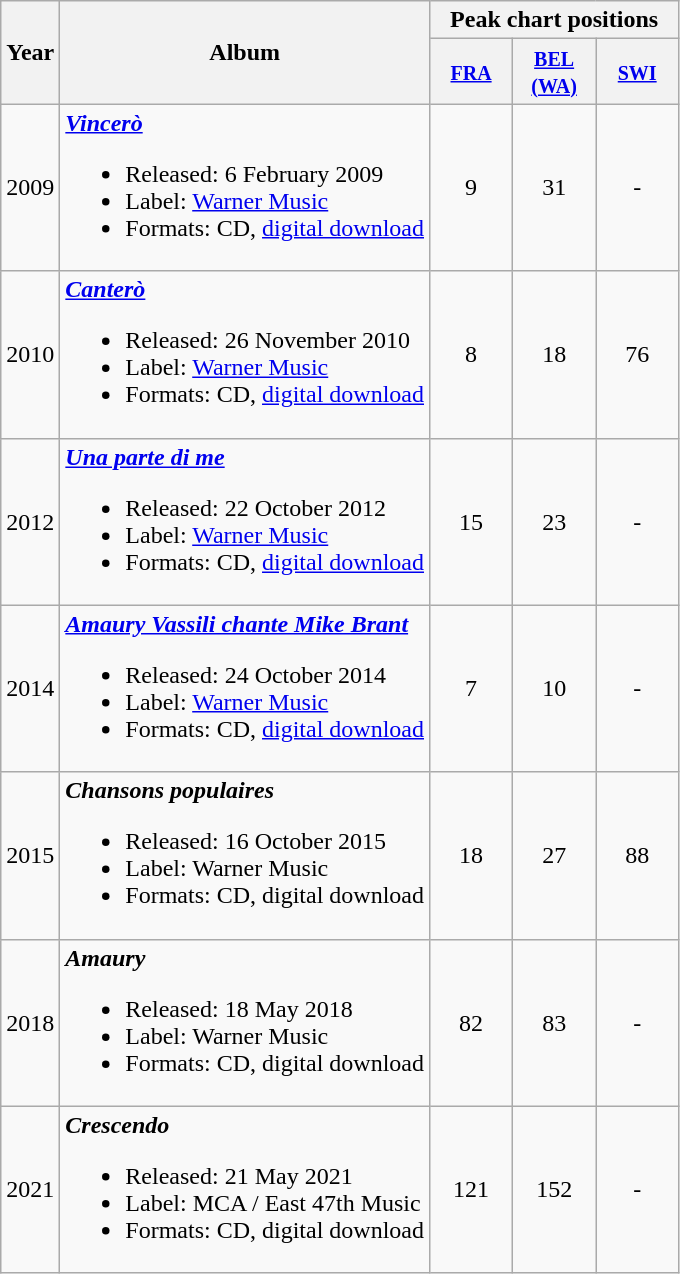<table class="wikitable">
<tr>
<th rowspan="2">Year</th>
<th rowspan="2">Album</th>
<th colspan="3">Peak chart positions</th>
</tr>
<tr>
<th style="width:3em;"><small><a href='#'>FRA</a></small><br></th>
<th style="width:3em;"><small><a href='#'>BEL (WA)</a></small><br></th>
<th style="width:3em;"><small><a href='#'>SWI</a></small><br></th>
</tr>
<tr>
<td>2009</td>
<td><strong><em><a href='#'>Vincerò</a></em></strong><br><ul><li>Released: 6 February 2009</li><li>Label: <a href='#'>Warner Music</a></li><li>Formats: CD, <a href='#'>digital download</a></li></ul></td>
<td style="text-align:center;">9</td>
<td style="text-align:center;">31</td>
<td style="text-align:center;">-</td>
</tr>
<tr>
<td>2010</td>
<td><strong><em><a href='#'>Canterò</a></em></strong><br><ul><li>Released: 26 November 2010</li><li>Label: <a href='#'>Warner Music</a></li><li>Formats: CD, <a href='#'>digital download</a></li></ul></td>
<td style="text-align:center;">8</td>
<td style="text-align:center;">18</td>
<td style="text-align:center;">76</td>
</tr>
<tr>
<td>2012</td>
<td><strong><em><a href='#'>Una parte di me</a></em></strong><br><ul><li>Released: 22 October 2012</li><li>Label: <a href='#'>Warner Music</a></li><li>Formats: CD, <a href='#'>digital download</a></li></ul></td>
<td style="text-align:center;">15</td>
<td style="text-align:center;">23</td>
<td style="text-align:center;">-</td>
</tr>
<tr>
<td>2014</td>
<td><strong><em><a href='#'>Amaury Vassili chante Mike Brant</a></em></strong><br><ul><li>Released: 24 October 2014</li><li>Label: <a href='#'>Warner Music</a></li><li>Formats: CD, <a href='#'>digital download</a></li></ul></td>
<td style="text-align:center;">7</td>
<td style="text-align:center;">10</td>
<td style="text-align:center;">-</td>
</tr>
<tr>
<td>2015</td>
<td><strong><em>Chansons populaires</em></strong><br><ul><li>Released: 16 October 2015</li><li>Label: Warner Music</li><li>Formats: CD, digital download</li></ul></td>
<td style="text-align:center;">18</td>
<td style="text-align:center;">27</td>
<td style="text-align:center;">88</td>
</tr>
<tr>
<td>2018</td>
<td><strong><em>Amaury</em></strong><br><ul><li>Released: 18 May 2018</li><li>Label: Warner Music</li><li>Formats: CD, digital download</li></ul></td>
<td style="text-align:center;">82</td>
<td style="text-align:center;">83</td>
<td style="text-align:center;">-</td>
</tr>
<tr>
<td>2021</td>
<td><strong><em>Crescendo</em></strong><br><ul><li>Released: 21 May 2021</li><li>Label: MCA / East 47th Music</li><li>Formats: CD, digital download</li></ul></td>
<td style="text-align:center;">121</td>
<td style="text-align:center;">152</td>
<td style="text-align:center;">-</td>
</tr>
</table>
